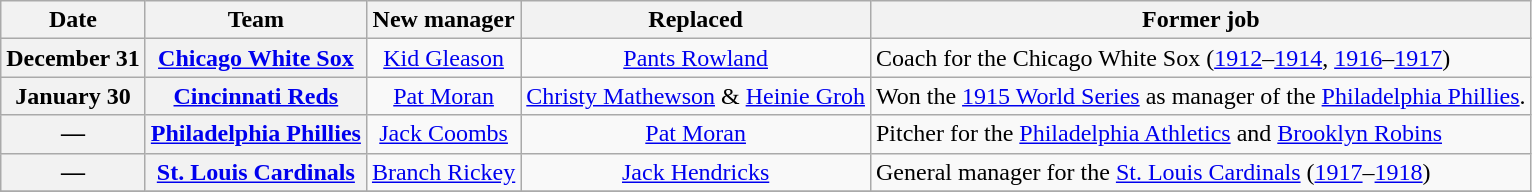<table class="wikitable plainrowheaders" style="text-align:center;">
<tr>
<th>Date</th>
<th>Team</th>
<th>New manager</th>
<th>Replaced</th>
<th>Former job</th>
</tr>
<tr>
<th>December 31</th>
<th scope="row" style="text-align:center;"><a href='#'>Chicago White Sox</a></th>
<td><a href='#'>Kid Gleason</a></td>
<td><a href='#'>Pants Rowland</a></td>
<td style="text-align:left;">Coach for the Chicago White Sox (<a href='#'>1912</a>–<a href='#'>1914</a>, <a href='#'>1916</a>–<a href='#'>1917</a>)</td>
</tr>
<tr>
<th>January 30</th>
<th scope="row" style="text-align:center;"><a href='#'>Cincinnati Reds</a></th>
<td><a href='#'>Pat Moran</a></td>
<td><a href='#'>Christy Mathewson</a> & <a href='#'>Heinie Groh</a></td>
<td style="text-align:left;">Won the <a href='#'>1915 World Series</a> as manager of the <a href='#'>Philadelphia Phillies</a>.</td>
</tr>
<tr>
<th>—</th>
<th scope="row" style="text-align:center;"><a href='#'>Philadelphia Phillies</a></th>
<td><a href='#'>Jack Coombs</a></td>
<td><a href='#'>Pat Moran</a></td>
<td style="text-align:left;">Pitcher for the <a href='#'>Philadelphia Athletics</a> and <a href='#'>Brooklyn Robins</a></td>
</tr>
<tr>
<th>—</th>
<th scope="row" style="text-align:center;"><a href='#'>St. Louis Cardinals</a></th>
<td><a href='#'>Branch Rickey</a></td>
<td><a href='#'>Jack Hendricks</a></td>
<td style="text-align:left;">General manager for the <a href='#'>St. Louis Cardinals</a> (<a href='#'>1917</a>–<a href='#'>1918</a>)</td>
</tr>
<tr>
</tr>
</table>
